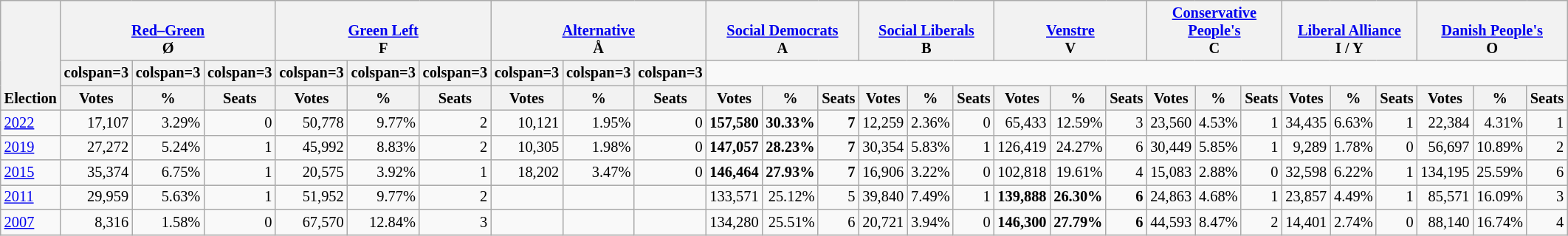<table class="wikitable" border="1" style="font-size:85%; text-align:right;">
<tr>
<th style="text-align:left;" valign=bottom rowspan=3>Election</th>
<th valign=bottom colspan=3><a href='#'>Red–Green</a><br>Ø</th>
<th valign=bottom colspan=3><a href='#'>Green Left</a><br>F</th>
<th valign=bottom colspan=3><a href='#'>Alternative</a><br>Å</th>
<th valign=bottom colspan=3><a href='#'>Social Democrats</a><br>A</th>
<th valign=bottom colspan=3><a href='#'>Social Liberals</a><br>B</th>
<th valign=bottom colspan=3><a href='#'>Venstre</a><br>V</th>
<th valign=bottom colspan=3><a href='#'>Conservative People's</a><br>C</th>
<th valign=bottom colspan=3><a href='#'>Liberal Alliance</a><br>I / Y</th>
<th valign=bottom colspan=3><a href='#'>Danish People's</a><br>O</th>
</tr>
<tr>
<th>colspan=3 </th>
<th>colspan=3 </th>
<th>colspan=3 </th>
<th>colspan=3 </th>
<th>colspan=3 </th>
<th>colspan=3 </th>
<th>colspan=3 </th>
<th>colspan=3 </th>
<th>colspan=3 </th>
</tr>
<tr>
<th>Votes</th>
<th>%</th>
<th>Seats</th>
<th>Votes</th>
<th>%</th>
<th>Seats</th>
<th>Votes</th>
<th>%</th>
<th>Seats</th>
<th>Votes</th>
<th>%</th>
<th>Seats</th>
<th>Votes</th>
<th>%</th>
<th>Seats</th>
<th>Votes</th>
<th>%</th>
<th>Seats</th>
<th>Votes</th>
<th>%</th>
<th>Seats</th>
<th>Votes</th>
<th>%</th>
<th>Seats</th>
<th>Votes</th>
<th>%</th>
<th>Seats</th>
</tr>
<tr>
<td align=left><a href='#'>2022</a></td>
<td>17,107</td>
<td>3.29%</td>
<td>0</td>
<td>50,778</td>
<td>9.77%</td>
<td>2</td>
<td>10,121</td>
<td>1.95%</td>
<td>0</td>
<td><strong>157,580</strong></td>
<td><strong>30.33%</strong></td>
<td><strong>7</strong></td>
<td>12,259</td>
<td>2.36%</td>
<td>0</td>
<td>65,433</td>
<td>12.59%</td>
<td>3</td>
<td>23,560</td>
<td>4.53%</td>
<td>1</td>
<td>34,435</td>
<td>6.63%</td>
<td>1</td>
<td>22,384</td>
<td>4.31%</td>
<td>1</td>
</tr>
<tr>
<td align=left><a href='#'>2019</a></td>
<td>27,272</td>
<td>5.24%</td>
<td>1</td>
<td>45,992</td>
<td>8.83%</td>
<td>2</td>
<td>10,305</td>
<td>1.98%</td>
<td>0</td>
<td><strong>147,057</strong></td>
<td><strong>28.23%</strong></td>
<td><strong>7</strong></td>
<td>30,354</td>
<td>5.83%</td>
<td>1</td>
<td>126,419</td>
<td>24.27%</td>
<td>6</td>
<td>30,449</td>
<td>5.85%</td>
<td>1</td>
<td>9,289</td>
<td>1.78%</td>
<td>0</td>
<td>56,697</td>
<td>10.89%</td>
<td>2</td>
</tr>
<tr>
<td align=left><a href='#'>2015</a></td>
<td>35,374</td>
<td>6.75%</td>
<td>1</td>
<td>20,575</td>
<td>3.92%</td>
<td>1</td>
<td>18,202</td>
<td>3.47%</td>
<td>0</td>
<td><strong>146,464</strong></td>
<td><strong>27.93%</strong></td>
<td><strong>7</strong></td>
<td>16,906</td>
<td>3.22%</td>
<td>0</td>
<td>102,818</td>
<td>19.61%</td>
<td>4</td>
<td>15,083</td>
<td>2.88%</td>
<td>0</td>
<td>32,598</td>
<td>6.22%</td>
<td>1</td>
<td>134,195</td>
<td>25.59%</td>
<td>6</td>
</tr>
<tr>
<td align=left><a href='#'>2011</a></td>
<td>29,959</td>
<td>5.63%</td>
<td>1</td>
<td>51,952</td>
<td>9.77%</td>
<td>2</td>
<td></td>
<td></td>
<td></td>
<td>133,571</td>
<td>25.12%</td>
<td>5</td>
<td>39,840</td>
<td>7.49%</td>
<td>1</td>
<td><strong>139,888</strong></td>
<td><strong>26.30%</strong></td>
<td><strong>6</strong></td>
<td>24,863</td>
<td>4.68%</td>
<td>1</td>
<td>23,857</td>
<td>4.49%</td>
<td>1</td>
<td>85,571</td>
<td>16.09%</td>
<td>3</td>
</tr>
<tr>
<td align=left><a href='#'>2007</a></td>
<td>8,316</td>
<td>1.58%</td>
<td>0</td>
<td>67,570</td>
<td>12.84%</td>
<td>3</td>
<td></td>
<td></td>
<td></td>
<td>134,280</td>
<td>25.51%</td>
<td>6</td>
<td>20,721</td>
<td>3.94%</td>
<td>0</td>
<td><strong>146,300</strong></td>
<td><strong>27.79%</strong></td>
<td><strong>6</strong></td>
<td>44,593</td>
<td>8.47%</td>
<td>2</td>
<td>14,401</td>
<td>2.74%</td>
<td>0</td>
<td>88,140</td>
<td>16.74%</td>
<td>4</td>
</tr>
</table>
